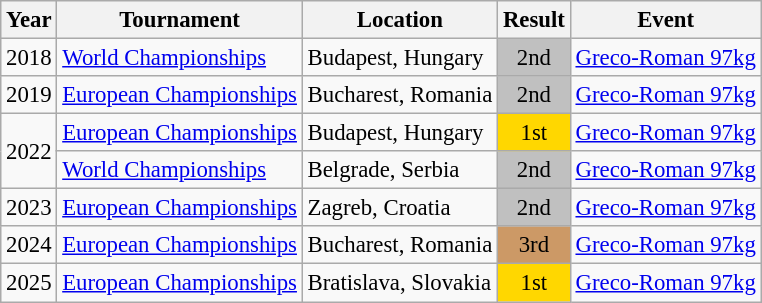<table class="wikitable" style="font-size:95%;">
<tr>
<th>Year</th>
<th>Tournament</th>
<th>Location</th>
<th>Result</th>
<th>Event</th>
</tr>
<tr>
<td>2018</td>
<td><a href='#'>World Championships</a></td>
<td>Budapest, Hungary</td>
<td align="center" bgcolor="silver">2nd</td>
<td><a href='#'>Greco-Roman 97kg</a></td>
</tr>
<tr>
<td>2019</td>
<td><a href='#'>European Championships</a></td>
<td>Bucharest, Romania</td>
<td align="center" bgcolor="silver">2nd</td>
<td><a href='#'>Greco-Roman 97kg</a></td>
</tr>
<tr>
<td rowspan=2>2022</td>
<td><a href='#'>European Championships</a></td>
<td>Budapest, Hungary</td>
<td align="center" bgcolor="gold">1st</td>
<td><a href='#'>Greco-Roman 97kg</a></td>
</tr>
<tr>
<td><a href='#'>World Championships</a></td>
<td>Belgrade, Serbia</td>
<td align="center" bgcolor="silver">2nd</td>
<td><a href='#'>Greco-Roman 97kg</a></td>
</tr>
<tr>
<td>2023</td>
<td><a href='#'>European Championships</a></td>
<td>Zagreb, Croatia</td>
<td align="center" bgcolor="silver">2nd</td>
<td><a href='#'>Greco-Roman 97kg</a></td>
</tr>
<tr>
<td>2024</td>
<td><a href='#'>European Championships</a></td>
<td>Bucharest, Romania</td>
<td align="center" bgcolor="cc9966">3rd</td>
<td><a href='#'>Greco-Roman 97kg</a></td>
</tr>
<tr>
<td>2025</td>
<td><a href='#'>European Championships</a></td>
<td>Bratislava, Slovakia</td>
<td align="center" bgcolor="gold">1st</td>
<td><a href='#'>Greco-Roman 97kg</a></td>
</tr>
</table>
